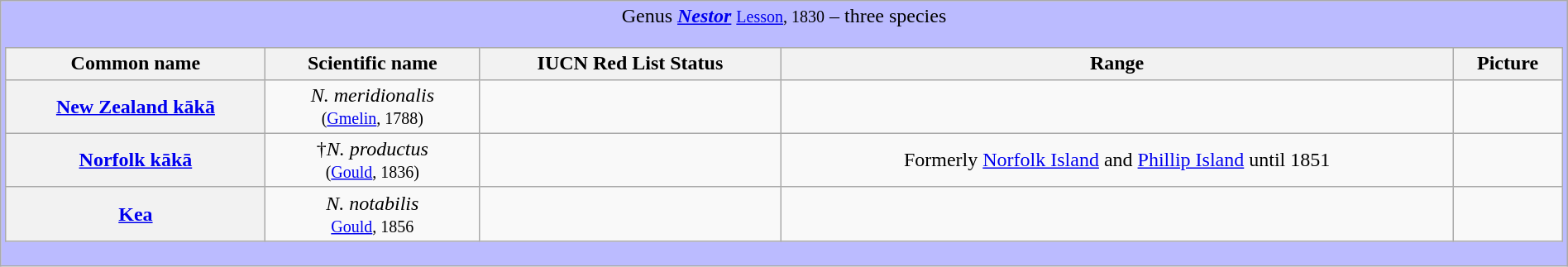<table class="wikitable" style="width:100%;text-align:center">
<tr>
<td colspan="100%" align="center" bgcolor="#BBBBFF">Genus <strong><em><a href='#'>Nestor</a></em></strong> <small><a href='#'>Lesson</a>, 1830</small> – three species<br><table class="wikitable sortable" style="width:100%;text-align:center">
<tr>
<th scope="col">Common name</th>
<th scope="col">Scientific name</th>
<th scope="col">IUCN Red List Status</th>
<th scope="col" class="unsortable">Range</th>
<th scope="col" class="unsortable">Picture</th>
</tr>
<tr>
<th scope="row"><a href='#'>New Zealand kākā</a></th>
<td><em>N. meridionalis</em> <br><small>(<a href='#'>Gmelin</a>, 1788)</small></td>
<td></td>
<td></td>
<td></td>
</tr>
<tr>
<th scope="row"><a href='#'>Norfolk kākā</a></th>
<td>†<em>N. productus</em> <br><small>(<a href='#'>Gould</a>, 1836)</small></td>
<td></td>
<td>Formerly <a href='#'>Norfolk Island</a> and <a href='#'>Phillip Island</a> until 1851</td>
<td></td>
</tr>
<tr>
<th scope="row"><a href='#'>Kea</a></th>
<td><em>N. notabilis</em> <br><small><a href='#'>Gould</a>, 1856</small></td>
<td></td>
<td></td>
<td></td>
</tr>
</table>
</td>
</tr>
</table>
